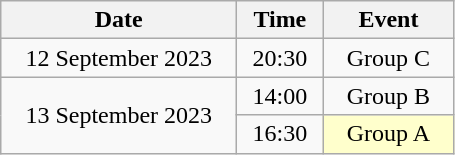<table class = "wikitable" style="text-align:center;">
<tr>
<th width=150>Date</th>
<th width=50>Time</th>
<th width=80>Event</th>
</tr>
<tr>
<td>12 September 2023</td>
<td>20:30</td>
<td>Group C</td>
</tr>
<tr>
<td rowspan=2>13 September 2023</td>
<td>14:00</td>
<td>Group B</td>
</tr>
<tr>
<td>16:30</td>
<td bgcolor=ffffcc>Group A</td>
</tr>
</table>
